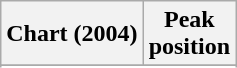<table class="wikitable plainrowheaders">
<tr>
<th scope="col">Chart (2004)</th>
<th scope="col">Peak<br>position</th>
</tr>
<tr>
</tr>
<tr>
</tr>
</table>
